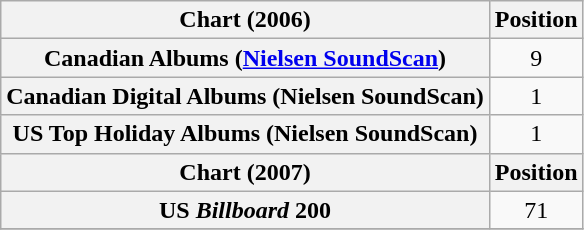<table class="wikitable sortable plainrowheaders" style="text-align:center">
<tr>
<th scope="col">Chart (2006)</th>
<th scope="col">Position</th>
</tr>
<tr>
<th scope="row">Canadian Albums (<a href='#'>Nielsen SoundScan</a>)</th>
<td>9</td>
</tr>
<tr>
<th scope="row">Canadian Digital Albums (Nielsen SoundScan)</th>
<td>1</td>
</tr>
<tr>
<th scope="row">US Top Holiday Albums (Nielsen SoundScan)</th>
<td>1</td>
</tr>
<tr>
<th scope="col">Chart (2007)</th>
<th scope="col">Position</th>
</tr>
<tr>
<th scope="row">US <em>Billboard</em> 200</th>
<td>71</td>
</tr>
<tr>
</tr>
</table>
